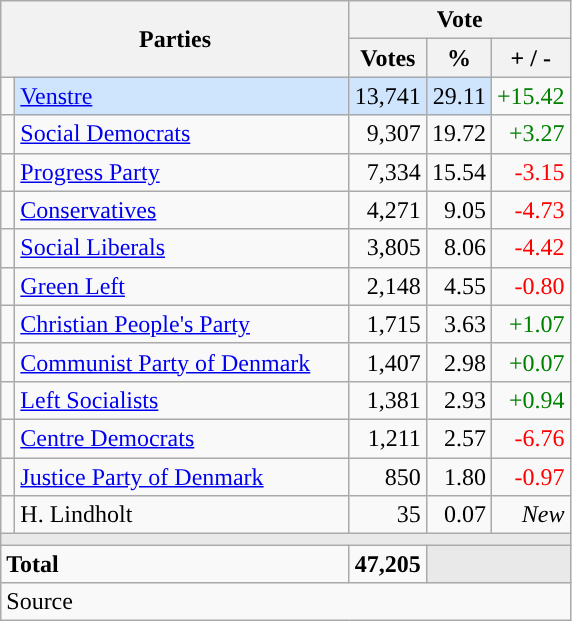<table class="wikitable" style="text-align:right;">
<tr>
<th style="text-align:centre;" rowspan="2" colspan="2" width="225">Parties</th>
<th colspan="3">Vote</th>
</tr>
<tr>
<th width="15">Votes</th>
<th width="15">%</th>
<th width="15">+ / -</th>
</tr>
<tr>
<td width="2" style="color:inherit;background:"></td>
<td bgcolor=#cfe5fe  align="left"><a href='#'>Venstre</a></td>
<td bgcolor=#cfe5fe>13,741</td>
<td bgcolor=#cfe5fe>29.11</td>
<td style=color:green;>+15.42</td>
</tr>
<tr>
<td width="2" style="color:inherit;background:"></td>
<td align="left"><a href='#'>Social Democrats</a></td>
<td>9,307</td>
<td>19.72</td>
<td style=color:green;>+3.27</td>
</tr>
<tr>
<td width="2" style="color:inherit;background:"></td>
<td align="left"><a href='#'>Progress Party</a></td>
<td>7,334</td>
<td>15.54</td>
<td style=color:red;>-3.15</td>
</tr>
<tr>
<td width="2" style="color:inherit;background:"></td>
<td align="left"><a href='#'>Conservatives</a></td>
<td>4,271</td>
<td>9.05</td>
<td style=color:red;>-4.73</td>
</tr>
<tr>
<td width="2" style="color:inherit;background:"></td>
<td align="left"><a href='#'>Social Liberals</a></td>
<td>3,805</td>
<td>8.06</td>
<td style=color:red;>-4.42</td>
</tr>
<tr>
<td width="2" style="color:inherit;background:"></td>
<td align="left"><a href='#'>Green Left</a></td>
<td>2,148</td>
<td>4.55</td>
<td style=color:red;>-0.80</td>
</tr>
<tr>
<td width="2" style="color:inherit;background:"></td>
<td align="left"><a href='#'>Christian People's Party</a></td>
<td>1,715</td>
<td>3.63</td>
<td style=color:green;>+1.07</td>
</tr>
<tr>
<td width="2" style="color:inherit;background:"></td>
<td align="left"><a href='#'>Communist Party of Denmark</a></td>
<td>1,407</td>
<td>2.98</td>
<td style=color:green;>+0.07</td>
</tr>
<tr>
<td width="2" style="color:inherit;background:"></td>
<td align="left"><a href='#'>Left Socialists</a></td>
<td>1,381</td>
<td>2.93</td>
<td style=color:green;>+0.94</td>
</tr>
<tr>
<td width="2" style="color:inherit;background:"></td>
<td align="left"><a href='#'>Centre Democrats</a></td>
<td>1,211</td>
<td>2.57</td>
<td style=color:red;>-6.76</td>
</tr>
<tr>
<td width="2" style="color:inherit;background:"></td>
<td align="left"><a href='#'>Justice Party of Denmark</a></td>
<td>850</td>
<td>1.80</td>
<td style=color:red;>-0.97</td>
</tr>
<tr>
<td width="2" style="color:inherit;background:"></td>
<td align="left">H. Lindholt</td>
<td>35</td>
<td>0.07</td>
<td><em>New</em></td>
</tr>
<tr>
<td colspan="7" bgcolor="#E9E9E9"></td>
</tr>
<tr>
<td align="left" colspan="2"><strong>Total</strong></td>
<td><strong>47,205</strong></td>
<td bgcolor="#E9E9E9" colspan="2"></td>
</tr>
<tr>
<td align="left" colspan="6">Source</td>
</tr>
</table>
